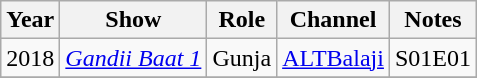<table class="wikitable sortable">
<tr>
<th>Year</th>
<th>Show</th>
<th>Role</th>
<th>Channel</th>
<th>Notes</th>
</tr>
<tr>
<td>2018</td>
<td><em><a href='#'>Gandii Baat 1</a></em></td>
<td>Gunja</td>
<td><a href='#'>ALTBalaji</a></td>
<td>S01E01</td>
</tr>
<tr>
</tr>
</table>
